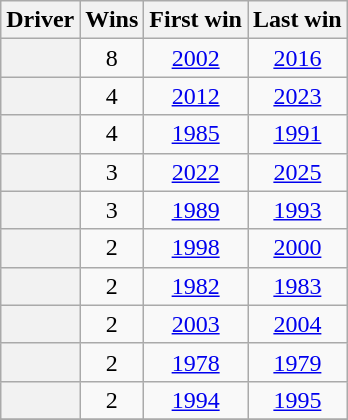<table class="wikitable plainrowheaders" style="text-align: center">
<tr>
<th scope=col>Driver</th>
<th scope=col>Wins</th>
<th scope=col>First win</th>
<th scope=col>Last win</th>
</tr>
<tr>
<th scope=row></th>
<td>8</td>
<td><a href='#'>2002</a></td>
<td><a href='#'>2016</a></td>
</tr>
<tr>
<th scope=row></th>
<td>4</td>
<td><a href='#'>2012</a></td>
<td><a href='#'>2023</a></td>
</tr>
<tr>
<th scope=row></th>
<td>4</td>
<td><a href='#'>1985</a></td>
<td><a href='#'>1991</a></td>
</tr>
<tr>
<th scope="row"></th>
<td>3</td>
<td><a href='#'>2022</a></td>
<td><a href='#'>2025</a></td>
</tr>
<tr>
<th scope="row"></th>
<td>3</td>
<td><a href='#'>1989</a></td>
<td><a href='#'>1993</a></td>
</tr>
<tr>
<th scope=row></th>
<td>2</td>
<td><a href='#'>1998</a></td>
<td><a href='#'>2000</a></td>
</tr>
<tr>
<th scope=row></th>
<td>2</td>
<td><a href='#'>1982</a></td>
<td><a href='#'>1983</a></td>
</tr>
<tr>
<th scope=row></th>
<td>2</td>
<td><a href='#'>2003</a></td>
<td><a href='#'>2004</a></td>
</tr>
<tr>
<th scope="row"></th>
<td>2</td>
<td><a href='#'>1978</a></td>
<td><a href='#'>1979</a></td>
</tr>
<tr>
<th scope=row></th>
<td>2</td>
<td><a href='#'>1994</a></td>
<td><a href='#'>1995</a></td>
</tr>
<tr>
</tr>
</table>
